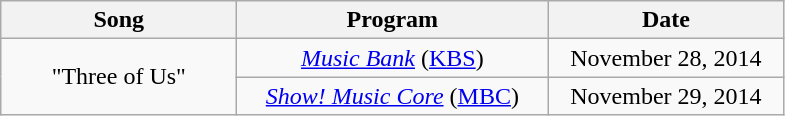<table class="wikitable" style="text-align:center;">
<tr>
<th style="width:150px;">Song</th>
<th style="width:200px;">Program</th>
<th style="width:150px;">Date</th>
</tr>
<tr>
<td rowspan=2>"Three of Us"</td>
<td><em><a href='#'>Music Bank</a></em> (<a href='#'>KBS</a>)</td>
<td>November 28, 2014</td>
</tr>
<tr>
<td><em><a href='#'>Show! Music Core</a></em> (<a href='#'>MBC</a>)</td>
<td>November 29, 2014</td>
</tr>
</table>
